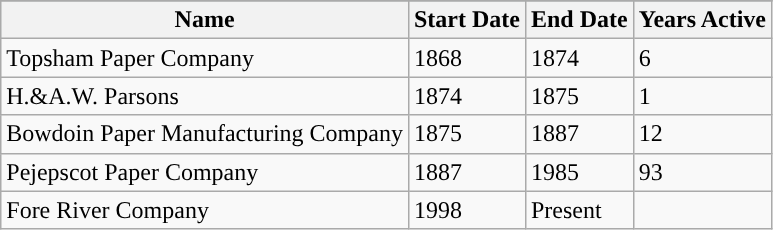<table class="wikitable">
<tr style="background-color:#eaecf0;">
</tr>
<tr style="background-color:#eaecf0;">
<th scope="col">Name</th>
<th scope="col">Start Date</th>
<th scope="col">End Date</th>
<th scope="col">Years Active</th>
</tr>
<tr>
<td scope="row">Topsham Paper Company</td>
<td>1868</td>
<td>1874</td>
<td>6</td>
</tr>
<tr>
<td scope="row">H.&A.W. Parsons</td>
<td>1874</td>
<td>1875</td>
<td>1</td>
</tr>
<tr>
<td scope="row">Bowdoin Paper Manufacturing Company</td>
<td>1875</td>
<td>1887</td>
<td>12</td>
</tr>
<tr>
<td scope="row">Pejepscot Paper Company</td>
<td>1887</td>
<td>1985</td>
<td>93</td>
</tr>
<tr>
<td scope="row">Fore River Company</td>
<td>1998</td>
<td>Present</td>
<td></td>
</tr>
</table>
